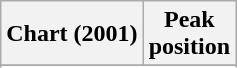<table class="wikitable sortable plainrowheaders">
<tr>
<th scope="col">Chart (2001)</th>
<th scope="col">Peak<br>position</th>
</tr>
<tr>
</tr>
<tr>
</tr>
</table>
